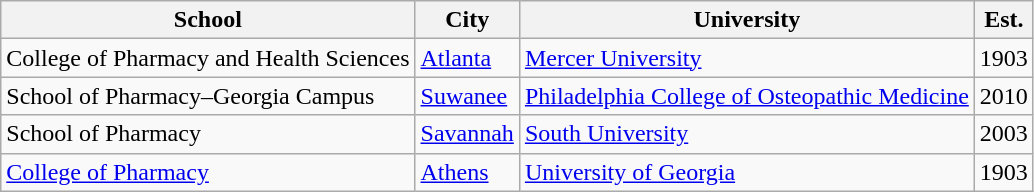<table class="wikitable sortable">
<tr>
<th scope="col">School</th>
<th scope="col">City</th>
<th scope="col">University</th>
<th scope="col">Est.</th>
</tr>
<tr>
<td>College of Pharmacy and Health Sciences</td>
<td><a href='#'>Atlanta</a></td>
<td><a href='#'>Mercer University</a></td>
<td>1903</td>
</tr>
<tr>
<td>School of Pharmacy–Georgia Campus</td>
<td><a href='#'>Suwanee</a></td>
<td><a href='#'>Philadelphia College of Osteopathic Medicine</a></td>
<td>2010</td>
</tr>
<tr>
<td>School of Pharmacy</td>
<td><a href='#'>Savannah</a></td>
<td><a href='#'>South University</a></td>
<td>2003</td>
</tr>
<tr>
<td><a href='#'>College of Pharmacy</a></td>
<td><a href='#'>Athens</a></td>
<td><a href='#'>University of Georgia</a></td>
<td>1903</td>
</tr>
</table>
